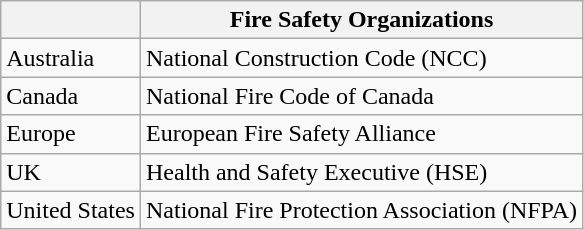<table class="wikitable">
<tr>
<th></th>
<th>Fire Safety Organizations</th>
</tr>
<tr>
<td>Australia</td>
<td>National Construction Code (NCC)</td>
</tr>
<tr>
<td>Canada</td>
<td>National Fire Code of Canada</td>
</tr>
<tr>
<td>Europe</td>
<td>European Fire Safety Alliance</td>
</tr>
<tr>
<td>UK</td>
<td>Health and Safety Executive (HSE)</td>
</tr>
<tr>
<td>United States</td>
<td>National Fire Protection Association (NFPA)</td>
</tr>
</table>
